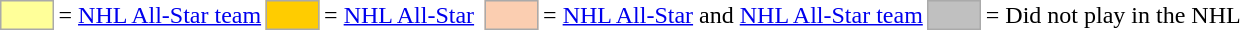<table>
<tr>
<td style="background-color:#FFFF99; border:1px solid #aaaaaa; width:2em;"></td>
<td>= <a href='#'>NHL All-Star team</a></td>
<td style="background-color:#FFCC00; border:1px solid #aaaaaa; width:2em;"></td>
<td>= <a href='#'>NHL All-Star</a></td>
<td></td>
<td style="background-color:#FBCEB1; border:1px solid #aaaaaa; width:2em;"></td>
<td>= <a href='#'>NHL All-Star</a>  and <a href='#'>NHL All-Star team</a></td>
<td style="background-color:#C0C0C0; border:1px solid #aaaaaa; width:2em;"></td>
<td>= Did not play in the NHL</td>
</tr>
</table>
